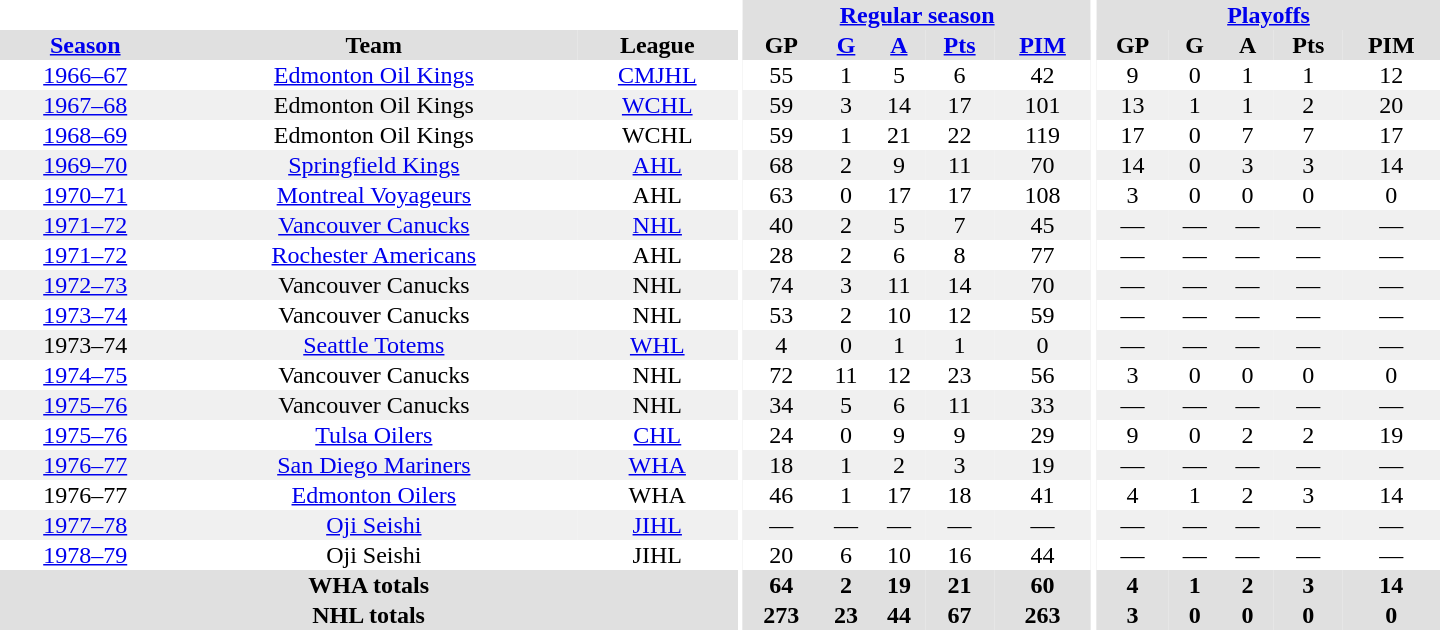<table border="0" cellpadding="1" cellspacing="0" style="text-align:center; width:60em">
<tr bgcolor="#e0e0e0">
<th colspan="3" bgcolor="#ffffff"></th>
<th rowspan="100" bgcolor="#ffffff"></th>
<th colspan="5"><a href='#'>Regular season</a></th>
<th rowspan="100" bgcolor="#ffffff"></th>
<th colspan="5"><a href='#'>Playoffs</a></th>
</tr>
<tr bgcolor="#e0e0e0">
<th><a href='#'>Season</a></th>
<th>Team</th>
<th>League</th>
<th>GP</th>
<th><a href='#'>G</a></th>
<th><a href='#'>A</a></th>
<th><a href='#'>Pts</a></th>
<th><a href='#'>PIM</a></th>
<th>GP</th>
<th>G</th>
<th>A</th>
<th>Pts</th>
<th>PIM</th>
</tr>
<tr>
<td><a href='#'>1966–67</a></td>
<td><a href='#'>Edmonton Oil Kings</a></td>
<td><a href='#'>CMJHL</a></td>
<td>55</td>
<td>1</td>
<td>5</td>
<td>6</td>
<td>42</td>
<td>9</td>
<td>0</td>
<td>1</td>
<td>1</td>
<td>12</td>
</tr>
<tr bgcolor="#f0f0f0">
<td><a href='#'>1967–68</a></td>
<td>Edmonton Oil Kings</td>
<td><a href='#'>WCHL</a></td>
<td>59</td>
<td>3</td>
<td>14</td>
<td>17</td>
<td>101</td>
<td>13</td>
<td>1</td>
<td>1</td>
<td>2</td>
<td>20</td>
</tr>
<tr>
<td><a href='#'>1968–69</a></td>
<td>Edmonton Oil Kings</td>
<td>WCHL</td>
<td>59</td>
<td>1</td>
<td>21</td>
<td>22</td>
<td>119</td>
<td>17</td>
<td>0</td>
<td>7</td>
<td>7</td>
<td>17</td>
</tr>
<tr bgcolor="#f0f0f0">
<td><a href='#'>1969–70</a></td>
<td><a href='#'>Springfield Kings</a></td>
<td><a href='#'>AHL</a></td>
<td>68</td>
<td>2</td>
<td>9</td>
<td>11</td>
<td>70</td>
<td>14</td>
<td>0</td>
<td>3</td>
<td>3</td>
<td>14</td>
</tr>
<tr>
<td><a href='#'>1970–71</a></td>
<td><a href='#'>Montreal Voyageurs</a></td>
<td>AHL</td>
<td>63</td>
<td>0</td>
<td>17</td>
<td>17</td>
<td>108</td>
<td>3</td>
<td>0</td>
<td>0</td>
<td>0</td>
<td>0</td>
</tr>
<tr bgcolor="#f0f0f0">
<td><a href='#'>1971–72</a></td>
<td><a href='#'>Vancouver Canucks</a></td>
<td><a href='#'>NHL</a></td>
<td>40</td>
<td>2</td>
<td>5</td>
<td>7</td>
<td>45</td>
<td>—</td>
<td>—</td>
<td>—</td>
<td>—</td>
<td>—</td>
</tr>
<tr>
<td><a href='#'>1971–72</a></td>
<td><a href='#'>Rochester Americans</a></td>
<td>AHL</td>
<td>28</td>
<td>2</td>
<td>6</td>
<td>8</td>
<td>77</td>
<td>—</td>
<td>—</td>
<td>—</td>
<td>—</td>
<td>—</td>
</tr>
<tr bgcolor="#f0f0f0">
<td><a href='#'>1972–73</a></td>
<td>Vancouver Canucks</td>
<td>NHL</td>
<td>74</td>
<td>3</td>
<td>11</td>
<td>14</td>
<td>70</td>
<td>—</td>
<td>—</td>
<td>—</td>
<td>—</td>
<td>—</td>
</tr>
<tr>
<td><a href='#'>1973–74</a></td>
<td>Vancouver Canucks</td>
<td>NHL</td>
<td>53</td>
<td>2</td>
<td>10</td>
<td>12</td>
<td>59</td>
<td>—</td>
<td>—</td>
<td>—</td>
<td>—</td>
<td>—</td>
</tr>
<tr bgcolor="#f0f0f0">
<td>1973–74</td>
<td><a href='#'>Seattle Totems</a></td>
<td><a href='#'>WHL</a></td>
<td>4</td>
<td>0</td>
<td>1</td>
<td>1</td>
<td>0</td>
<td>—</td>
<td>—</td>
<td>—</td>
<td>—</td>
<td>—</td>
</tr>
<tr>
<td><a href='#'>1974–75</a></td>
<td>Vancouver Canucks</td>
<td>NHL</td>
<td>72</td>
<td>11</td>
<td>12</td>
<td>23</td>
<td>56</td>
<td>3</td>
<td>0</td>
<td>0</td>
<td>0</td>
<td>0</td>
</tr>
<tr bgcolor="#f0f0f0">
<td><a href='#'>1975–76</a></td>
<td>Vancouver Canucks</td>
<td>NHL</td>
<td>34</td>
<td>5</td>
<td>6</td>
<td>11</td>
<td>33</td>
<td>—</td>
<td>—</td>
<td>—</td>
<td>—</td>
<td>—</td>
</tr>
<tr>
<td><a href='#'>1975–76</a></td>
<td><a href='#'>Tulsa Oilers</a></td>
<td><a href='#'>CHL</a></td>
<td>24</td>
<td>0</td>
<td>9</td>
<td>9</td>
<td>29</td>
<td>9</td>
<td>0</td>
<td>2</td>
<td>2</td>
<td>19</td>
</tr>
<tr bgcolor="#f0f0f0">
<td><a href='#'>1976–77</a></td>
<td><a href='#'>San Diego Mariners</a></td>
<td><a href='#'>WHA</a></td>
<td>18</td>
<td>1</td>
<td>2</td>
<td>3</td>
<td>19</td>
<td>—</td>
<td>—</td>
<td>—</td>
<td>—</td>
<td>—</td>
</tr>
<tr>
<td>1976–77</td>
<td><a href='#'>Edmonton Oilers</a></td>
<td>WHA</td>
<td>46</td>
<td>1</td>
<td>17</td>
<td>18</td>
<td>41</td>
<td>4</td>
<td>1</td>
<td>2</td>
<td>3</td>
<td>14</td>
</tr>
<tr bgcolor="#f0f0f0">
<td><a href='#'>1977–78</a></td>
<td><a href='#'>Oji Seishi</a></td>
<td><a href='#'>JIHL</a></td>
<td>—</td>
<td>—</td>
<td>—</td>
<td>—</td>
<td>—</td>
<td>—</td>
<td>—</td>
<td>—</td>
<td>—</td>
<td>—</td>
</tr>
<tr>
<td><a href='#'>1978–79</a></td>
<td>Oji Seishi</td>
<td>JIHL</td>
<td>20</td>
<td>6</td>
<td>10</td>
<td>16</td>
<td>44</td>
<td>—</td>
<td>—</td>
<td>—</td>
<td>—</td>
<td>—</td>
</tr>
<tr bgcolor="#e0e0e0">
<th colspan="3">WHA totals</th>
<th>64</th>
<th>2</th>
<th>19</th>
<th>21</th>
<th>60</th>
<th>4</th>
<th>1</th>
<th>2</th>
<th>3</th>
<th>14</th>
</tr>
<tr bgcolor="#e0e0e0">
<th colspan="3">NHL totals</th>
<th>273</th>
<th>23</th>
<th>44</th>
<th>67</th>
<th>263</th>
<th>3</th>
<th>0</th>
<th>0</th>
<th>0</th>
<th>0</th>
</tr>
</table>
